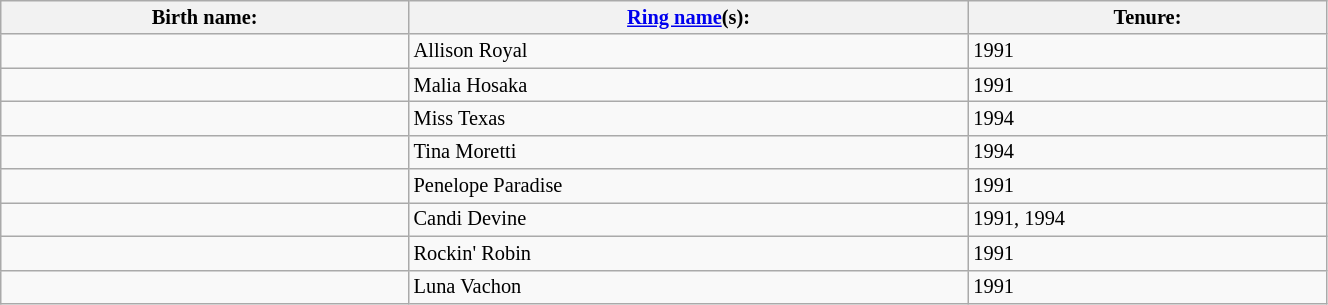<table class="sortable wikitable" style="font-size:85%; text-align:left; width:70%;">
<tr>
<th>Birth name:</th>
<th><a href='#'>Ring name</a>(s):</th>
<th>Tenure:</th>
</tr>
<tr>
<td></td>
<td>Allison Royal</td>
<td sort>1991</td>
</tr>
<tr>
<td></td>
<td>Malia Hosaka</td>
<td sort>1991</td>
</tr>
<tr>
<td></td>
<td>Miss Texas</td>
<td sort>1994</td>
</tr>
<tr>
<td></td>
<td>Tina Moretti</td>
<td sort>1994</td>
</tr>
<tr>
<td></td>
<td>Penelope Paradise</td>
<td sort>1991</td>
</tr>
<tr>
<td></td>
<td>Candi Devine</td>
<td sort>1991, 1994</td>
</tr>
<tr>
<td></td>
<td>Rockin' Robin</td>
<td sort>1991</td>
</tr>
<tr>
<td></td>
<td>Luna Vachon</td>
<td sort>1991</td>
</tr>
</table>
